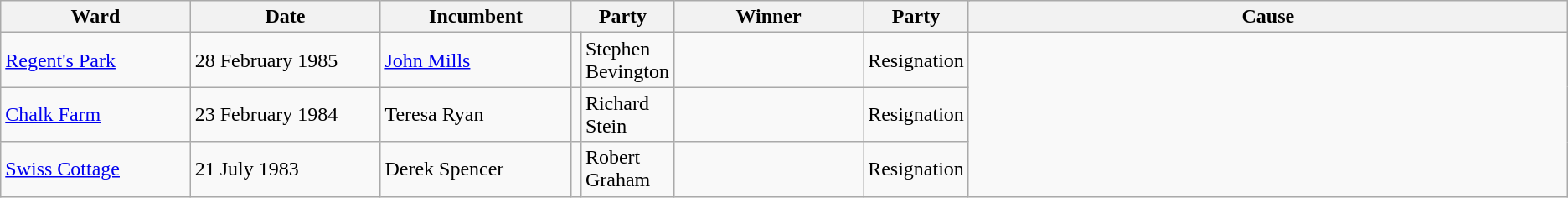<table class="wikitable">
<tr>
<th scope="col" style="width:150px">Ward</th>
<th scope="col" style="width:150px">Date</th>
<th scope="col" style="width:150px">Incumbent</th>
<th scope="col" colspan="2" style="width:150px">Party</th>
<th scope="col" style="width:150px">Winner</th>
<th scope="col" colspan="2" style="width:150px">Party</th>
<th scope="col" style="width:500px">Cause</th>
</tr>
<tr>
<td><a href='#'>Regent's Park</a></td>
<td>28 February 1985</td>
<td><a href='#'>John Mills</a></td>
<td></td>
<td>Stephen Bevington</td>
<td></td>
<td>Resignation</td>
</tr>
<tr>
<td><a href='#'>Chalk Farm</a></td>
<td>23 February 1984</td>
<td>Teresa Ryan</td>
<td></td>
<td>Richard Stein</td>
<td></td>
<td>Resignation</td>
</tr>
<tr>
<td><a href='#'>Swiss Cottage</a></td>
<td>21 July 1983</td>
<td>Derek Spencer</td>
<td></td>
<td>Robert Graham</td>
<td></td>
<td>Resignation</td>
</tr>
</table>
